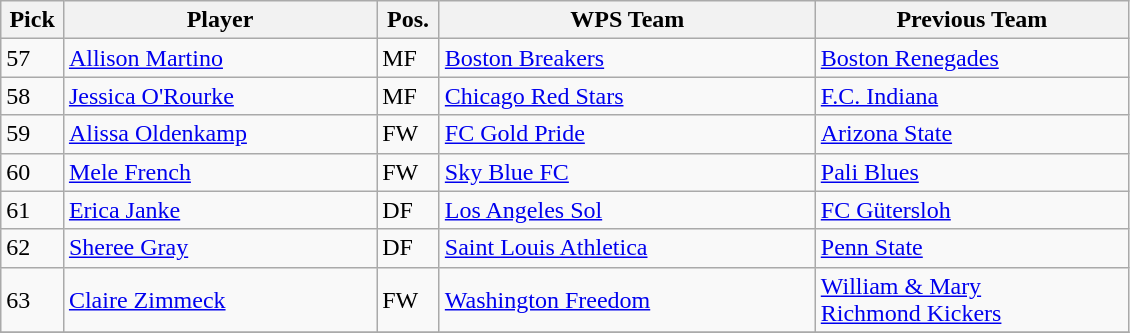<table class="wikitable">
<tr>
<th width="5%">Pick</th>
<th width="25%">Player</th>
<th width="5%">Pos.</th>
<th width="30%">WPS Team</th>
<th width="25%">Previous Team</th>
</tr>
<tr>
<td>57</td>
<td><a href='#'>Allison Martino</a></td>
<td>MF</td>
<td><a href='#'>Boston Breakers</a></td>
<td><a href='#'>Boston Renegades</a></td>
</tr>
<tr>
<td>58</td>
<td><a href='#'>Jessica O'Rourke</a></td>
<td>MF</td>
<td><a href='#'>Chicago Red Stars</a></td>
<td><a href='#'>F.C. Indiana</a></td>
</tr>
<tr>
<td>59</td>
<td><a href='#'>Alissa Oldenkamp</a></td>
<td>FW</td>
<td><a href='#'>FC Gold Pride</a></td>
<td><a href='#'>Arizona State</a></td>
</tr>
<tr>
<td>60</td>
<td><a href='#'>Mele French</a></td>
<td>FW</td>
<td><a href='#'>Sky Blue FC</a></td>
<td><a href='#'>Pali Blues</a></td>
</tr>
<tr>
<td>61</td>
<td><a href='#'>Erica Janke</a></td>
<td>DF</td>
<td><a href='#'>Los Angeles Sol</a></td>
<td><a href='#'>FC Gütersloh</a></td>
</tr>
<tr>
<td>62</td>
<td><a href='#'>Sheree Gray</a></td>
<td>DF</td>
<td><a href='#'>Saint Louis Athletica</a></td>
<td><a href='#'>Penn State</a></td>
</tr>
<tr>
<td>63</td>
<td><a href='#'>Claire Zimmeck</a></td>
<td>FW</td>
<td><a href='#'>Washington Freedom</a></td>
<td><a href='#'>William & Mary</a><br><a href='#'>Richmond Kickers</a></td>
</tr>
<tr>
</tr>
</table>
